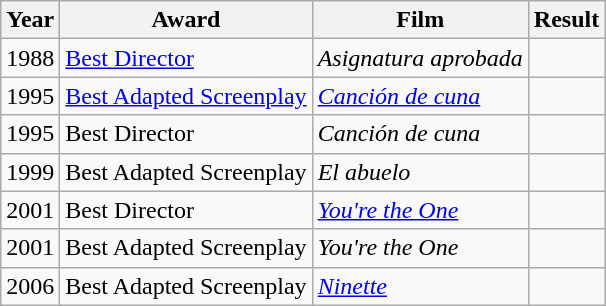<table class="wikitable sortable">
<tr>
<th>Year</th>
<th>Award</th>
<th>Film</th>
<th>Result</th>
</tr>
<tr>
<td>1988</td>
<td><a href='#'>Best Director</a></td>
<td><em>Asignatura aprobada</em></td>
<td></td>
</tr>
<tr>
<td>1995</td>
<td><a href='#'>Best Adapted Screenplay</a></td>
<td><em><a href='#'>Canción de cuna</a></em></td>
<td></td>
</tr>
<tr>
<td>1995</td>
<td>Best Director</td>
<td><em>Canción de cuna</em></td>
<td></td>
</tr>
<tr>
<td>1999</td>
<td>Best Adapted Screenplay</td>
<td><em>El abuelo</em></td>
<td></td>
</tr>
<tr>
<td>2001</td>
<td>Best Director</td>
<td><em><a href='#'>You're the One</a></em></td>
<td></td>
</tr>
<tr>
<td>2001</td>
<td>Best Adapted Screenplay</td>
<td><em>You're the One</em></td>
<td></td>
</tr>
<tr>
<td>2006</td>
<td>Best Adapted Screenplay</td>
<td><em><a href='#'>Ninette</a></em></td>
<td></td>
</tr>
</table>
